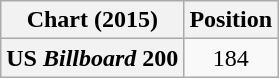<table class="wikitable plainrowheaders" style="text-align:center;">
<tr>
<th scope="col">Chart (2015)</th>
<th scope="col">Position</th>
</tr>
<tr>
<th scope="row">US <em>Billboard</em> 200</th>
<td>184</td>
</tr>
</table>
